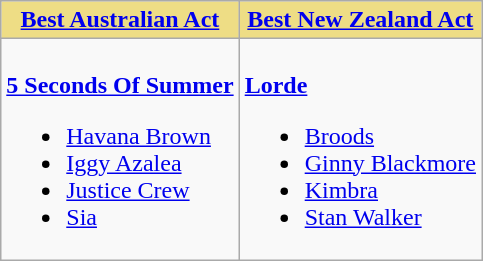<table class=wikitable style="width=100%">
<tr>
<th style="background:#EEDD85; width=50%"><a href='#'>Best Australian Act</a></th>
<th style="background:#EEDD85; width=50%"><a href='#'>Best New Zealand Act</a></th>
</tr>
<tr>
<td valign="top"><br><strong><a href='#'>5 Seconds Of Summer</a></strong><ul><li><a href='#'>Havana Brown</a></li><li><a href='#'>Iggy Azalea</a></li><li><a href='#'>Justice Crew</a></li><li><a href='#'>Sia</a></li></ul></td>
<td valign="top"><br><strong><a href='#'>Lorde</a></strong><ul><li><a href='#'>Broods</a></li><li><a href='#'>Ginny Blackmore</a></li><li><a href='#'>Kimbra</a></li><li><a href='#'>Stan Walker</a></li></ul></td>
</tr>
</table>
